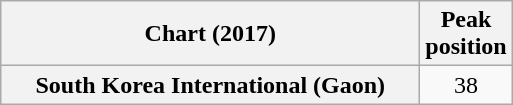<table class="wikitable plainrowheaders" style="text-align:center">
<tr>
<th scope="col" style="width:17em;">Chart (2017)</th>
<th scope="col">Peak<br>position</th>
</tr>
<tr>
<th scope="row">South Korea International (Gaon)</th>
<td>38</td>
</tr>
</table>
